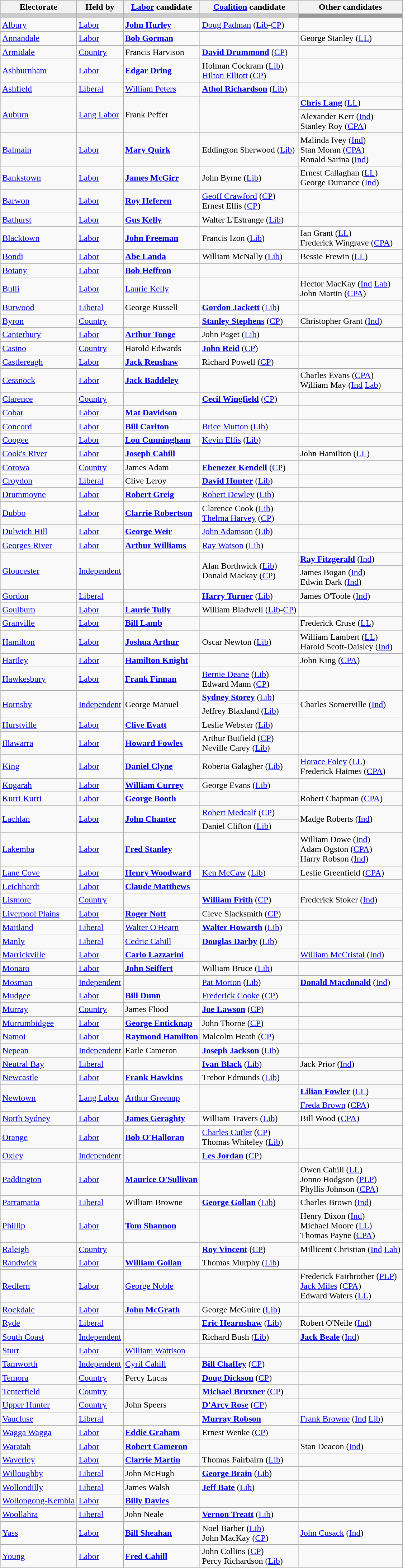<table class="wikitable">
<tr>
<th>Electorate</th>
<th>Held by</th>
<th><a href='#'>Labor</a> candidate</th>
<th><a href='#'>Coalition</a> candidate</th>
<th>Other candidates</th>
</tr>
<tr bgcolor="#cccccc">
<td></td>
<td></td>
<td></td>
<td></td>
<td bgcolor="#999999"></td>
</tr>
<tr>
<td><a href='#'>Albury</a></td>
<td><a href='#'>Labor</a></td>
<td><strong><a href='#'>John Hurley</a></strong></td>
<td><a href='#'>Doug Padman</a> (<a href='#'>Lib</a>-<a href='#'>CP</a>)</td>
<td></td>
</tr>
<tr>
<td><a href='#'>Annandale</a></td>
<td><a href='#'>Labor</a></td>
<td><strong><a href='#'>Bob Gorman</a></strong></td>
<td></td>
<td>George Stanley (<a href='#'>LL</a>)</td>
</tr>
<tr>
<td><a href='#'>Armidale</a></td>
<td><a href='#'>Country</a></td>
<td>Francis Harvison</td>
<td><strong><a href='#'>David Drummond</a></strong> (<a href='#'>CP</a>)</td>
<td></td>
</tr>
<tr>
<td><a href='#'>Ashburnham</a></td>
<td><a href='#'>Labor</a></td>
<td><strong><a href='#'>Edgar Dring</a></strong></td>
<td>Holman Cockram (<a href='#'>Lib</a>)<br><a href='#'>Hilton Elliott</a> (<a href='#'>CP</a>)</td>
<td></td>
</tr>
<tr>
<td><a href='#'>Ashfield</a></td>
<td><a href='#'>Liberal</a></td>
<td><a href='#'>William Peters</a></td>
<td><strong><a href='#'>Athol Richardson</a></strong> (<a href='#'>Lib</a>)</td>
<td></td>
</tr>
<tr>
<td rowspan="2"><a href='#'>Auburn</a></td>
<td rowspan="2"><a href='#'>Lang Labor</a></td>
<td rowspan="2">Frank Peffer</td>
<td rowspan="2"></td>
<td><strong><a href='#'>Chris Lang</a></strong> (<a href='#'>LL</a>)</td>
</tr>
<tr>
<td>Alexander Kerr (<a href='#'>Ind</a>)<br>Stanley Roy (<a href='#'>CPA</a>)</td>
</tr>
<tr>
<td><a href='#'>Balmain</a></td>
<td><a href='#'>Labor</a></td>
<td><strong><a href='#'>Mary Quirk</a></strong></td>
<td>Eddington Sherwood (<a href='#'>Lib</a>)</td>
<td>Malinda Ivey (<a href='#'>Ind</a>)<br>Stan Moran (<a href='#'>CPA</a>)<br>Ronald Sarina (<a href='#'>Ind</a>)</td>
</tr>
<tr>
<td><a href='#'>Bankstown</a></td>
<td><a href='#'>Labor</a></td>
<td><strong><a href='#'>James McGirr</a></strong></td>
<td>John Byrne (<a href='#'>Lib</a>)</td>
<td>Ernest Callaghan (<a href='#'>LL</a>)<br>George Durrance (<a href='#'>Ind</a>)</td>
</tr>
<tr>
<td><a href='#'>Barwon</a></td>
<td><a href='#'>Labor</a></td>
<td><strong><a href='#'>Roy Heferen</a></strong></td>
<td><a href='#'>Geoff Crawford</a> (<a href='#'>CP</a>)<br>Ernest Ellis (<a href='#'>CP</a>)</td>
<td></td>
</tr>
<tr>
<td><a href='#'>Bathurst</a></td>
<td><a href='#'>Labor</a></td>
<td><strong><a href='#'>Gus Kelly</a></strong></td>
<td>Walter L'Estrange (<a href='#'>Lib</a>)</td>
<td></td>
</tr>
<tr>
<td><a href='#'>Blacktown</a></td>
<td><a href='#'>Labor</a></td>
<td><strong><a href='#'>John Freeman</a></strong></td>
<td>Francis Izon (<a href='#'>Lib</a>)</td>
<td>Ian Grant (<a href='#'>LL</a>)<br>Frederick Wingrave (<a href='#'>CPA</a>)</td>
</tr>
<tr>
<td><a href='#'>Bondi</a></td>
<td><a href='#'>Labor</a></td>
<td><strong><a href='#'>Abe Landa</a></strong></td>
<td>William McNally (<a href='#'>Lib</a>)</td>
<td>Bessie Frewin (<a href='#'>LL</a>)</td>
</tr>
<tr>
<td><a href='#'>Botany</a></td>
<td><a href='#'>Labor</a></td>
<td><strong><a href='#'>Bob Heffron</a></strong></td>
<td></td>
</tr>
<tr>
<td><a href='#'>Bulli</a></td>
<td><a href='#'>Labor</a></td>
<td><a href='#'>Laurie Kelly</a></td>
<td></td>
<td>Hector MacKay (<a href='#'>Ind</a> <a href='#'>Lab</a>)<br>John Martin (<a href='#'>CPA</a>)</td>
</tr>
<tr>
<td><a href='#'>Burwood</a></td>
<td><a href='#'>Liberal</a></td>
<td>George Russell</td>
<td><strong><a href='#'>Gordon Jackett</a></strong> (<a href='#'>Lib</a>)</td>
<td></td>
</tr>
<tr>
<td><a href='#'>Byron</a></td>
<td><a href='#'>Country</a></td>
<td></td>
<td><strong><a href='#'>Stanley Stephens</a></strong> (<a href='#'>CP</a>)</td>
<td>Christopher Grant (<a href='#'>Ind</a>)</td>
</tr>
<tr>
<td><a href='#'>Canterbury</a></td>
<td><a href='#'>Labor</a></td>
<td><strong><a href='#'>Arthur Tonge</a></strong></td>
<td>John Paget (<a href='#'>Lib</a>)</td>
<td></td>
</tr>
<tr>
<td><a href='#'>Casino</a></td>
<td><a href='#'>Country</a></td>
<td>Harold Edwards</td>
<td><strong><a href='#'>John Reid</a></strong> (<a href='#'>CP</a>)</td>
<td></td>
</tr>
<tr>
<td><a href='#'>Castlereagh</a></td>
<td><a href='#'>Labor</a></td>
<td><strong><a href='#'>Jack Renshaw</a></strong></td>
<td>Richard Powell (<a href='#'>CP</a>)</td>
<td></td>
</tr>
<tr>
<td><a href='#'>Cessnock</a></td>
<td><a href='#'>Labor</a></td>
<td><strong><a href='#'>Jack Baddeley</a></strong></td>
<td></td>
<td>Charles Evans (<a href='#'>CPA</a>)<br>William May (<a href='#'>Ind</a> <a href='#'>Lab</a>)</td>
</tr>
<tr>
<td><a href='#'>Clarence</a></td>
<td><a href='#'>Country</a></td>
<td></td>
<td><strong><a href='#'>Cecil Wingfield</a></strong> (<a href='#'>CP</a>)</td>
<td></td>
</tr>
<tr>
<td><a href='#'>Cobar</a></td>
<td><a href='#'>Labor</a></td>
<td><strong><a href='#'>Mat Davidson</a></strong></td>
<td></td>
<td></td>
</tr>
<tr>
<td><a href='#'>Concord</a></td>
<td><a href='#'>Labor</a></td>
<td><strong><a href='#'>Bill Carlton</a></strong></td>
<td><a href='#'>Brice Mutton</a> (<a href='#'>Lib</a>)</td>
<td></td>
</tr>
<tr>
<td><a href='#'>Coogee</a></td>
<td><a href='#'>Labor</a></td>
<td><strong><a href='#'>Lou Cunningham</a></strong></td>
<td><a href='#'>Kevin Ellis</a> (<a href='#'>Lib</a>)</td>
<td></td>
</tr>
<tr>
<td><a href='#'>Cook's River</a></td>
<td><a href='#'>Labor</a></td>
<td><strong><a href='#'>Joseph Cahill</a></strong></td>
<td></td>
<td>John Hamilton (<a href='#'>LL</a>)</td>
</tr>
<tr>
<td><a href='#'>Corowa</a></td>
<td><a href='#'>Country</a></td>
<td>James Adam</td>
<td><strong><a href='#'>Ebenezer Kendell</a></strong> (<a href='#'>CP</a>)</td>
<td></td>
</tr>
<tr>
<td><a href='#'>Croydon</a></td>
<td><a href='#'>Liberal</a></td>
<td>Clive Leroy</td>
<td><strong><a href='#'>David Hunter</a></strong> (<a href='#'>Lib</a>)</td>
<td></td>
</tr>
<tr>
<td><a href='#'>Drummoyne</a></td>
<td><a href='#'>Labor</a></td>
<td><strong><a href='#'>Robert Greig</a></strong></td>
<td><a href='#'>Robert Dewley</a> (<a href='#'>Lib</a>)</td>
<td></td>
</tr>
<tr>
<td><a href='#'>Dubbo</a></td>
<td><a href='#'>Labor</a></td>
<td><strong><a href='#'>Clarrie Robertson</a></strong></td>
<td>Clarence Cook (<a href='#'>Lib</a>)<br><a href='#'>Thelma Harvey</a> (<a href='#'>CP</a>)</td>
<td></td>
</tr>
<tr>
<td><a href='#'>Dulwich Hill</a></td>
<td><a href='#'>Labor</a></td>
<td><strong><a href='#'>George Weir</a></strong></td>
<td><a href='#'>John Adamson</a> (<a href='#'>Lib</a>)</td>
<td></td>
</tr>
<tr>
<td><a href='#'>Georges River</a></td>
<td><a href='#'>Labor</a></td>
<td><strong><a href='#'>Arthur Williams</a></strong></td>
<td><a href='#'>Ray Watson</a> (<a href='#'>Lib</a>)</td>
<td></td>
</tr>
<tr>
<td rowspan="2"><a href='#'>Gloucester</a></td>
<td rowspan="2"><a href='#'>Independent</a></td>
<td rowspan="2"></td>
<td rowspan="2">Alan Borthwick (<a href='#'>Lib</a>)<br>Donald Mackay (<a href='#'>CP</a>)</td>
<td><strong><a href='#'>Ray Fitzgerald</a></strong> (<a href='#'>Ind</a>)</td>
</tr>
<tr>
<td>James Bogan (<a href='#'>Ind</a>)<br>Edwin Dark (<a href='#'>Ind</a>)</td>
</tr>
<tr>
<td><a href='#'>Gordon</a></td>
<td><a href='#'>Liberal</a></td>
<td></td>
<td><strong><a href='#'>Harry Turner</a></strong> (<a href='#'>Lib</a>)</td>
<td>James O'Toole (<a href='#'>Ind</a>)</td>
</tr>
<tr>
<td><a href='#'>Goulburn</a></td>
<td><a href='#'>Labor</a></td>
<td><strong><a href='#'>Laurie Tully</a></strong></td>
<td>William Bladwell (<a href='#'>Lib</a>-<a href='#'>CP</a>)</td>
<td></td>
</tr>
<tr>
<td><a href='#'>Granville</a></td>
<td><a href='#'>Labor</a></td>
<td><strong><a href='#'>Bill Lamb</a></strong></td>
<td></td>
<td>Frederick Cruse (<a href='#'>LL</a>)</td>
</tr>
<tr>
<td><a href='#'>Hamilton</a></td>
<td><a href='#'>Labor</a></td>
<td><strong><a href='#'>Joshua Arthur</a></strong></td>
<td>Oscar Newton (<a href='#'>Lib</a>)</td>
<td>William Lambert (<a href='#'>LL</a>)<br>Harold Scott-Daisley (<a href='#'>Ind</a>)</td>
</tr>
<tr>
<td><a href='#'>Hartley</a></td>
<td><a href='#'>Labor</a></td>
<td><strong><a href='#'>Hamilton Knight</a></strong></td>
<td></td>
<td>John King (<a href='#'>CPA</a>)</td>
</tr>
<tr>
<td><a href='#'>Hawkesbury</a></td>
<td><a href='#'>Labor</a></td>
<td><strong><a href='#'>Frank Finnan</a></strong></td>
<td><a href='#'>Bernie Deane</a> (<a href='#'>Lib</a>)<br>Edward Mann (<a href='#'>CP</a>)</td>
<td></td>
</tr>
<tr>
<td rowspan="2"><a href='#'>Hornsby</a></td>
<td rowspan="2"><a href='#'>Independent</a></td>
<td rowspan="2">George Manuel</td>
<td><strong><a href='#'>Sydney Storey</a></strong> (<a href='#'>Lib</a>)</td>
<td rowspan="2">Charles Somerville (<a href='#'>Ind</a>)</td>
</tr>
<tr>
<td>Jeffrey Blaxland (<a href='#'>Lib</a>)</td>
</tr>
<tr>
<td><a href='#'>Hurstville</a></td>
<td><a href='#'>Labor</a></td>
<td><strong><a href='#'>Clive Evatt</a></strong></td>
<td>Leslie Webster (<a href='#'>Lib</a>)</td>
<td></td>
</tr>
<tr>
<td><a href='#'>Illawarra</a></td>
<td><a href='#'>Labor</a></td>
<td><strong><a href='#'>Howard Fowles</a></strong></td>
<td>Arthur Butfield (<a href='#'>CP</a>)<br>Neville Carey (<a href='#'>Lib</a>)</td>
<td></td>
</tr>
<tr>
<td><a href='#'>King</a></td>
<td><a href='#'>Labor</a></td>
<td><strong><a href='#'>Daniel Clyne</a></strong></td>
<td>Roberta Galagher (<a href='#'>Lib</a>)</td>
<td><a href='#'>Horace Foley</a> (<a href='#'>LL</a>)<br>Frederick Haimes (<a href='#'>CPA</a>)</td>
</tr>
<tr>
<td><a href='#'>Kogarah</a></td>
<td><a href='#'>Labor</a></td>
<td><strong><a href='#'>William Currey</a></strong></td>
<td>George Evans (<a href='#'>Lib</a>)</td>
<td></td>
</tr>
<tr>
<td><a href='#'>Kurri Kurri</a></td>
<td><a href='#'>Labor</a></td>
<td><strong><a href='#'>George Booth</a></strong></td>
<td></td>
<td>Robert Chapman (<a href='#'>CPA</a>)</td>
</tr>
<tr>
<td rowspan="2"><a href='#'>Lachlan</a></td>
<td rowspan="2"><a href='#'>Labor</a></td>
<td rowspan="2"><strong><a href='#'>John Chanter</a></strong></td>
<td><a href='#'>Robert Medcalf</a> (<a href='#'>CP</a>)</td>
<td rowspan="2">Madge Roberts (<a href='#'>Ind</a>)</td>
</tr>
<tr>
<td>Daniel Clifton (<a href='#'>Lib</a>)</td>
</tr>
<tr>
<td><a href='#'>Lakemba</a></td>
<td><a href='#'>Labor</a></td>
<td><strong><a href='#'>Fred Stanley</a></strong></td>
<td></td>
<td>William Dowe (<a href='#'>Ind</a>)<br>Adam Ogston (<a href='#'>CPA</a>)<br>Harry Robson (<a href='#'>Ind</a>)</td>
</tr>
<tr>
<td><a href='#'>Lane Cove</a></td>
<td><a href='#'>Labor</a></td>
<td><strong><a href='#'>Henry Woodward</a></strong></td>
<td><a href='#'>Ken McCaw</a> (<a href='#'>Lib</a>)</td>
<td>Leslie Greenfield (<a href='#'>CPA</a>)</td>
</tr>
<tr>
<td><a href='#'>Leichhardt</a></td>
<td><a href='#'>Labor</a></td>
<td><strong><a href='#'>Claude Matthews</a></strong></td>
<td></td>
<td></td>
</tr>
<tr>
<td><a href='#'>Lismore</a></td>
<td><a href='#'>Country</a></td>
<td></td>
<td><strong><a href='#'>William Frith</a></strong> (<a href='#'>CP</a>)</td>
<td>Frederick Stoker (<a href='#'>Ind</a>)</td>
</tr>
<tr>
<td><a href='#'>Liverpool Plains</a></td>
<td><a href='#'>Labor</a></td>
<td><strong><a href='#'>Roger Nott</a></strong></td>
<td>Cleve Slacksmith (<a href='#'>CP</a>)</td>
<td></td>
</tr>
<tr>
<td><a href='#'>Maitland</a></td>
<td><a href='#'>Liberal</a></td>
<td><a href='#'>Walter O'Hearn</a></td>
<td><strong><a href='#'>Walter Howarth</a></strong> (<a href='#'>Lib</a>)</td>
<td></td>
</tr>
<tr>
<td><a href='#'>Manly</a></td>
<td><a href='#'>Liberal</a></td>
<td><a href='#'>Cedric Cahill</a></td>
<td><strong><a href='#'>Douglas Darby</a></strong> (<a href='#'>Lib</a>)</td>
<td></td>
</tr>
<tr>
<td><a href='#'>Marrickville</a></td>
<td><a href='#'>Labor</a></td>
<td><strong><a href='#'>Carlo Lazzarini</a></strong></td>
<td></td>
<td><a href='#'>William McCristal</a> (<a href='#'>Ind</a>)</td>
</tr>
<tr>
<td><a href='#'>Monaro</a></td>
<td><a href='#'>Labor</a></td>
<td><strong><a href='#'>John Seiffert</a></strong></td>
<td>William Bruce (<a href='#'>Lib</a>)</td>
<td></td>
</tr>
<tr>
<td><a href='#'>Mosman</a></td>
<td><a href='#'>Independent</a></td>
<td></td>
<td><a href='#'>Pat Morton</a> (<a href='#'>Lib</a>)</td>
<td><strong><a href='#'>Donald Macdonald</a></strong> (<a href='#'>Ind</a>)</td>
</tr>
<tr>
<td><a href='#'>Mudgee</a></td>
<td><a href='#'>Labor</a></td>
<td><strong><a href='#'>Bill Dunn</a></strong></td>
<td><a href='#'>Frederick Cooke</a> (<a href='#'>CP</a>)</td>
<td></td>
</tr>
<tr>
<td><a href='#'>Murray</a></td>
<td><a href='#'>Country</a></td>
<td>James Flood</td>
<td><strong><a href='#'>Joe Lawson</a></strong> (<a href='#'>CP</a>)</td>
<td></td>
</tr>
<tr>
<td><a href='#'>Murrumbidgee</a></td>
<td><a href='#'>Labor</a></td>
<td><strong><a href='#'>George Enticknap</a></strong></td>
<td>John Thorne (<a href='#'>CP</a>)</td>
<td></td>
</tr>
<tr>
<td><a href='#'>Namoi</a></td>
<td><a href='#'>Labor</a></td>
<td><strong><a href='#'>Raymond Hamilton</a></strong></td>
<td>Malcolm Heath (<a href='#'>CP</a>)</td>
<td></td>
</tr>
<tr>
<td><a href='#'>Nepean</a></td>
<td><a href='#'>Independent</a></td>
<td>Earle Cameron</td>
<td><strong><a href='#'>Joseph Jackson</a></strong> (<a href='#'>Lib</a>)</td>
<td></td>
</tr>
<tr>
<td><a href='#'>Neutral Bay</a></td>
<td><a href='#'>Liberal</a></td>
<td></td>
<td><strong><a href='#'>Ivan Black</a></strong> (<a href='#'>Lib</a>)</td>
<td>Jack Prior (<a href='#'>Ind</a>)</td>
</tr>
<tr>
<td><a href='#'>Newcastle</a></td>
<td><a href='#'>Labor</a></td>
<td><strong><a href='#'>Frank Hawkins</a></strong></td>
<td>Trebor Edmunds (<a href='#'>Lib</a>)</td>
<td></td>
</tr>
<tr>
<td rowspan="2"><a href='#'>Newtown</a></td>
<td rowspan="2"><a href='#'>Lang Labor</a></td>
<td rowspan="2"><a href='#'>Arthur Greenup</a></td>
<td rowspan="2"></td>
<td><strong><a href='#'>Lilian Fowler</a></strong> (<a href='#'>LL</a>)</td>
</tr>
<tr>
<td><a href='#'>Freda Brown</a> (<a href='#'>CPA</a>)</td>
</tr>
<tr>
<td><a href='#'>North Sydney</a></td>
<td><a href='#'>Labor</a></td>
<td><strong><a href='#'>James Geraghty</a></strong></td>
<td>William Travers (<a href='#'>Lib</a>)</td>
<td>Bill Wood (<a href='#'>CPA</a>)</td>
</tr>
<tr>
<td><a href='#'>Orange</a></td>
<td><a href='#'>Labor</a></td>
<td><strong><a href='#'>Bob O'Halloran</a></strong></td>
<td><a href='#'>Charles Cutler</a> (<a href='#'>CP</a>)<br>Thomas Whiteley (<a href='#'>Lib</a>)</td>
<td></td>
</tr>
<tr>
<td><a href='#'>Oxley</a></td>
<td><a href='#'>Independent</a></td>
<td></td>
<td><strong><a href='#'>Les Jordan</a></strong> (<a href='#'>CP</a>)</td>
<td></td>
</tr>
<tr>
<td><a href='#'>Paddington</a></td>
<td><a href='#'>Labor</a></td>
<td><strong><a href='#'>Maurice O'Sullivan</a></strong></td>
<td></td>
<td>Owen Cahill (<a href='#'>LL</a>)<br>Jonno Hodgson (<a href='#'>PLP</a>)<br>Phyllis Johnson (<a href='#'>CPA</a>)</td>
</tr>
<tr>
<td><a href='#'>Parramatta</a></td>
<td><a href='#'>Liberal</a></td>
<td>William Browne</td>
<td><strong><a href='#'>George Gollan</a></strong> (<a href='#'>Lib</a>)</td>
<td>Charles Brown (<a href='#'>Ind</a>)</td>
</tr>
<tr>
<td><a href='#'>Phillip</a></td>
<td><a href='#'>Labor</a></td>
<td><strong><a href='#'>Tom Shannon</a></strong></td>
<td></td>
<td>Henry Dixon (<a href='#'>Ind</a>)<br>Michael Moore (<a href='#'>LL</a>)<br>Thomas Payne (<a href='#'>CPA</a>)</td>
</tr>
<tr>
<td><a href='#'>Raleigh</a></td>
<td><a href='#'>Country</a></td>
<td></td>
<td><strong><a href='#'>Roy Vincent</a></strong> (<a href='#'>CP</a>)</td>
<td>Millicent Christian (<a href='#'>Ind</a> <a href='#'>Lab</a>)</td>
</tr>
<tr>
<td><a href='#'>Randwick</a></td>
<td><a href='#'>Labor</a></td>
<td><strong><a href='#'>William Gollan</a></strong></td>
<td>Thomas Murphy (<a href='#'>Lib</a>)</td>
<td></td>
</tr>
<tr>
<td><a href='#'>Redfern</a></td>
<td><a href='#'>Labor</a></td>
<td><a href='#'>George Noble</a></td>
<td></td>
<td>Frederick Fairbrother (<a href='#'>PLP</a>)<br><a href='#'>Jack Miles</a> (<a href='#'>CPA</a>)<br>Edward Waters (<a href='#'>LL</a>)</td>
</tr>
<tr>
<td><a href='#'>Rockdale</a></td>
<td><a href='#'>Labor</a></td>
<td><strong><a href='#'>John McGrath</a></strong></td>
<td>George McGuire (<a href='#'>Lib</a>)</td>
<td></td>
</tr>
<tr>
<td><a href='#'>Ryde</a></td>
<td><a href='#'>Liberal</a></td>
<td></td>
<td><strong><a href='#'>Eric Hearnshaw</a></strong> (<a href='#'>Lib</a>)</td>
<td>Robert O'Neile (<a href='#'>Ind</a>)</td>
</tr>
<tr>
<td><a href='#'>South Coast</a></td>
<td><a href='#'>Independent</a></td>
<td></td>
<td>Richard Bush (<a href='#'>Lib</a>)</td>
<td><strong><a href='#'>Jack Beale</a></strong> (<a href='#'>Ind</a>)</td>
</tr>
<tr>
<td><a href='#'>Sturt</a></td>
<td><a href='#'>Labor</a></td>
<td><a href='#'>William Wattison</a></td>
<td></td>
<td></td>
</tr>
<tr>
<td><a href='#'>Tamworth</a></td>
<td><a href='#'>Independent</a></td>
<td><a href='#'>Cyril Cahill</a></td>
<td><strong><a href='#'>Bill Chaffey</a></strong> (<a href='#'>CP</a>)</td>
<td></td>
</tr>
<tr>
<td><a href='#'>Temora</a></td>
<td><a href='#'>Country</a></td>
<td>Percy Lucas</td>
<td><strong><a href='#'>Doug Dickson</a></strong> (<a href='#'>CP</a>)</td>
<td></td>
</tr>
<tr>
<td><a href='#'>Tenterfield</a></td>
<td><a href='#'>Country</a></td>
<td></td>
<td><strong><a href='#'>Michael Bruxner</a></strong> (<a href='#'>CP</a>)</td>
<td></td>
</tr>
<tr>
<td><a href='#'>Upper Hunter</a></td>
<td><a href='#'>Country</a></td>
<td>John Speers</td>
<td><strong><a href='#'>D'Arcy Rose</a></strong> (<a href='#'>CP</a>)</td>
<td></td>
</tr>
<tr>
<td><a href='#'>Vaucluse</a></td>
<td><a href='#'>Liberal</a></td>
<td></td>
<td><strong><a href='#'>Murray Robson</a></strong></td>
<td><a href='#'>Frank Browne</a> (<a href='#'>Ind</a> <a href='#'>Lib</a>)</td>
</tr>
<tr>
<td><a href='#'>Wagga Wagga</a></td>
<td><a href='#'>Labor</a></td>
<td><strong><a href='#'>Eddie Graham</a></strong></td>
<td>Ernest Wenke (<a href='#'>CP</a>)</td>
<td></td>
</tr>
<tr>
<td><a href='#'>Waratah</a></td>
<td><a href='#'>Labor</a></td>
<td><strong><a href='#'>Robert Cameron</a></strong></td>
<td></td>
<td>Stan Deacon (<a href='#'>Ind</a>)</td>
</tr>
<tr>
<td><a href='#'>Waverley</a></td>
<td><a href='#'>Labor</a></td>
<td><strong><a href='#'>Clarrie Martin</a></strong></td>
<td>Thomas Fairbairn (<a href='#'>Lib</a>)</td>
<td></td>
</tr>
<tr>
<td><a href='#'>Willoughby</a></td>
<td><a href='#'>Liberal</a></td>
<td>John McHugh</td>
<td><strong><a href='#'>George Brain</a></strong> (<a href='#'>Lib</a>)</td>
<td></td>
</tr>
<tr>
<td><a href='#'>Wollondilly</a></td>
<td><a href='#'>Liberal</a></td>
<td>James Walsh</td>
<td><strong><a href='#'>Jeff Bate</a></strong> (<a href='#'>Lib</a>)</td>
<td></td>
</tr>
<tr>
<td><a href='#'>Wollongong-Kembla</a></td>
<td><a href='#'>Labor</a></td>
<td><strong><a href='#'>Billy Davies</a></strong></td>
<td></td>
<td></td>
</tr>
<tr>
<td><a href='#'>Woollahra</a></td>
<td><a href='#'>Liberal</a></td>
<td>John Neale</td>
<td><strong><a href='#'>Vernon Treatt</a></strong> (<a href='#'>Lib</a>)</td>
<td></td>
</tr>
<tr>
<td><a href='#'>Yass</a></td>
<td><a href='#'>Labor</a></td>
<td><strong><a href='#'>Bill Sheahan</a></strong></td>
<td>Noel Barber (<a href='#'>Lib</a>)<br>John MacKay (<a href='#'>CP</a>)</td>
<td><a href='#'>John Cusack</a> (<a href='#'>Ind</a>)</td>
</tr>
<tr>
<td><a href='#'>Young</a></td>
<td><a href='#'>Labor</a></td>
<td><strong><a href='#'>Fred Cahill</a></strong></td>
<td>John Collins (<a href='#'>CP</a>)<br>Percy Richardson (<a href='#'>Lib</a>)</td>
<td></td>
</tr>
</table>
